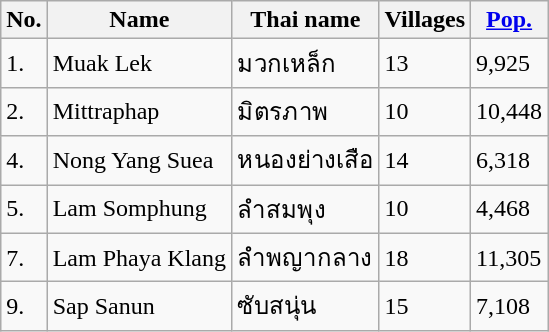<table class="wikitable sortable">
<tr>
<th>No.</th>
<th align=left>Name</th>
<th align=left>Thai name</th>
<th>Villages</th>
<th><a href='#'>Pop.</a></th>
</tr>
<tr>
<td>1.</td>
<td>Muak Lek</td>
<td>มวกเหล็ก</td>
<td>13</td>
<td>9,925</td>
</tr>
<tr>
<td>2.</td>
<td>Mittraphap</td>
<td>มิตรภาพ</td>
<td>10</td>
<td>10,448</td>
</tr>
<tr>
<td>4.</td>
<td>Nong Yang Suea</td>
<td>หนองย่างเสือ</td>
<td>14</td>
<td>6,318</td>
</tr>
<tr>
<td>5.</td>
<td>Lam Somphung</td>
<td>ลำสมพุง</td>
<td>10</td>
<td>4,468</td>
</tr>
<tr>
<td>7.</td>
<td>Lam Phaya Klang</td>
<td>ลำพญากลาง</td>
<td>18</td>
<td>11,305</td>
</tr>
<tr>
<td>9.</td>
<td>Sap Sanun</td>
<td>ซับสนุ่น</td>
<td>15</td>
<td>7,108</td>
</tr>
</table>
